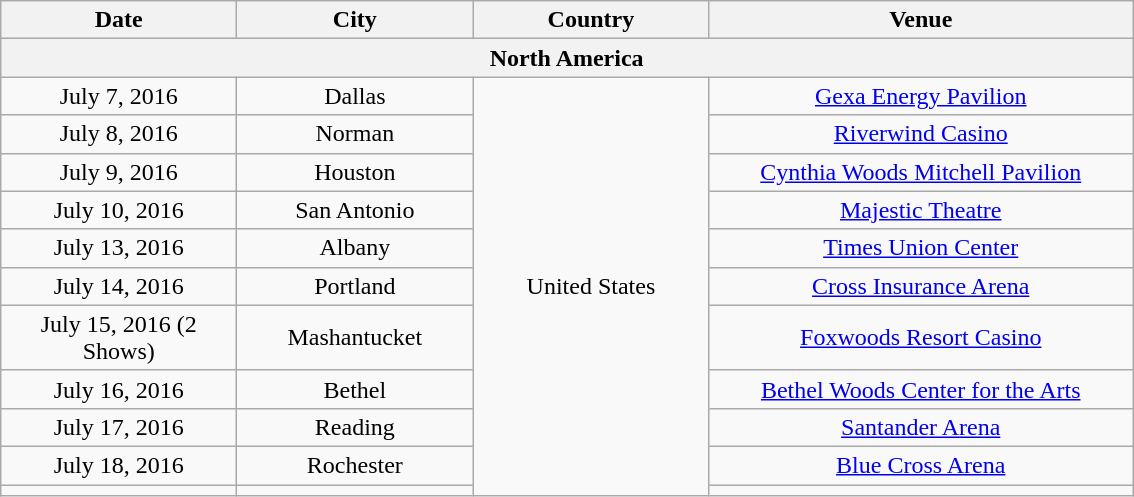<table class="wikitable" style="text-align:center;">
<tr>
<th style="width:150px;">Date</th>
<th style="width:150px;">City</th>
<th style="width:150px;">Country</th>
<th style="width:275px;">Venue</th>
</tr>
<tr>
<th colspan="4">North America</th>
</tr>
<tr>
<td>July 7, 2016</td>
<td>Dallas</td>
<td rowspan="34">United States</td>
<td><a href='#'>Gexa Energy Pavilion</a></td>
</tr>
<tr>
<td>July 8, 2016</td>
<td>Norman</td>
<td><a href='#'>Riverwind Casino</a></td>
</tr>
<tr>
<td>July 9, 2016</td>
<td>Houston</td>
<td><a href='#'>Cynthia Woods Mitchell Pavilion</a></td>
</tr>
<tr>
<td>July 10, 2016</td>
<td>San Antonio</td>
<td><a href='#'>Majestic Theatre</a></td>
</tr>
<tr>
<td>July 13, 2016</td>
<td>Albany</td>
<td><a href='#'>Times Union Center</a></td>
</tr>
<tr>
<td>July 14, 2016</td>
<td>Portland</td>
<td><a href='#'>Cross Insurance Arena</a></td>
</tr>
<tr>
<td>July 15, 2016 (2 Shows)</td>
<td>Mashantucket</td>
<td><a href='#'>Foxwoods Resort Casino</a></td>
</tr>
<tr>
<td>July 16, 2016</td>
<td>Bethel</td>
<td><a href='#'>Bethel Woods Center for the Arts</a></td>
</tr>
<tr>
<td>July 17, 2016</td>
<td>Reading</td>
<td><a href='#'>Santander Arena</a></td>
</tr>
<tr>
<td>July 18, 2016</td>
<td>Rochester</td>
<td><a href='#'>Blue Cross Arena</a></td>
</tr>
<tr>
<td></td>
<td></td>
</tr>
</table>
